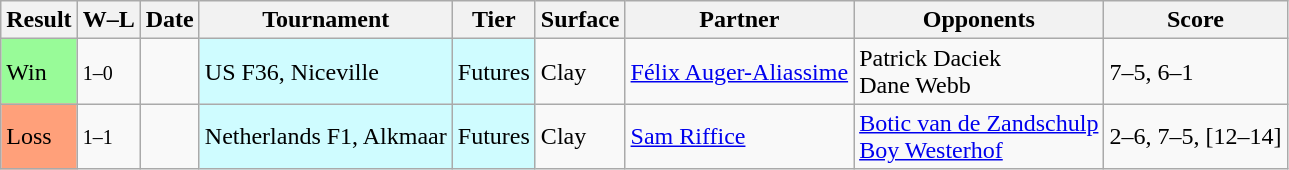<table class="sortable wikitable">
<tr>
<th>Result</th>
<th class="unsortable">W–L</th>
<th>Date</th>
<th>Tournament</th>
<th>Tier</th>
<th>Surface</th>
<th>Partner</th>
<th>Opponents</th>
<th class="unsortable">Score</th>
</tr>
<tr>
<td bgcolor=98fb98>Win</td>
<td><small>1–0</small></td>
<td></td>
<td style="background:#cffcff;">US F36, Niceville</td>
<td style="background:#cffcff;">Futures</td>
<td>Clay</td>
<td> <a href='#'>Félix Auger-Aliassime</a></td>
<td> Patrick Daciek<br> Dane Webb</td>
<td>7–5, 6–1</td>
</tr>
<tr>
<td bgcolor=ffa07a>Loss</td>
<td><small>1–1</small></td>
<td></td>
<td style="background:#cffcff;">Netherlands F1, Alkmaar</td>
<td style="background:#cffcff;">Futures</td>
<td>Clay</td>
<td> <a href='#'>Sam Riffice</a></td>
<td> <a href='#'>Botic van de Zandschulp</a><br> <a href='#'>Boy Westerhof</a></td>
<td>2–6, 7–5, [12–14]</td>
</tr>
</table>
